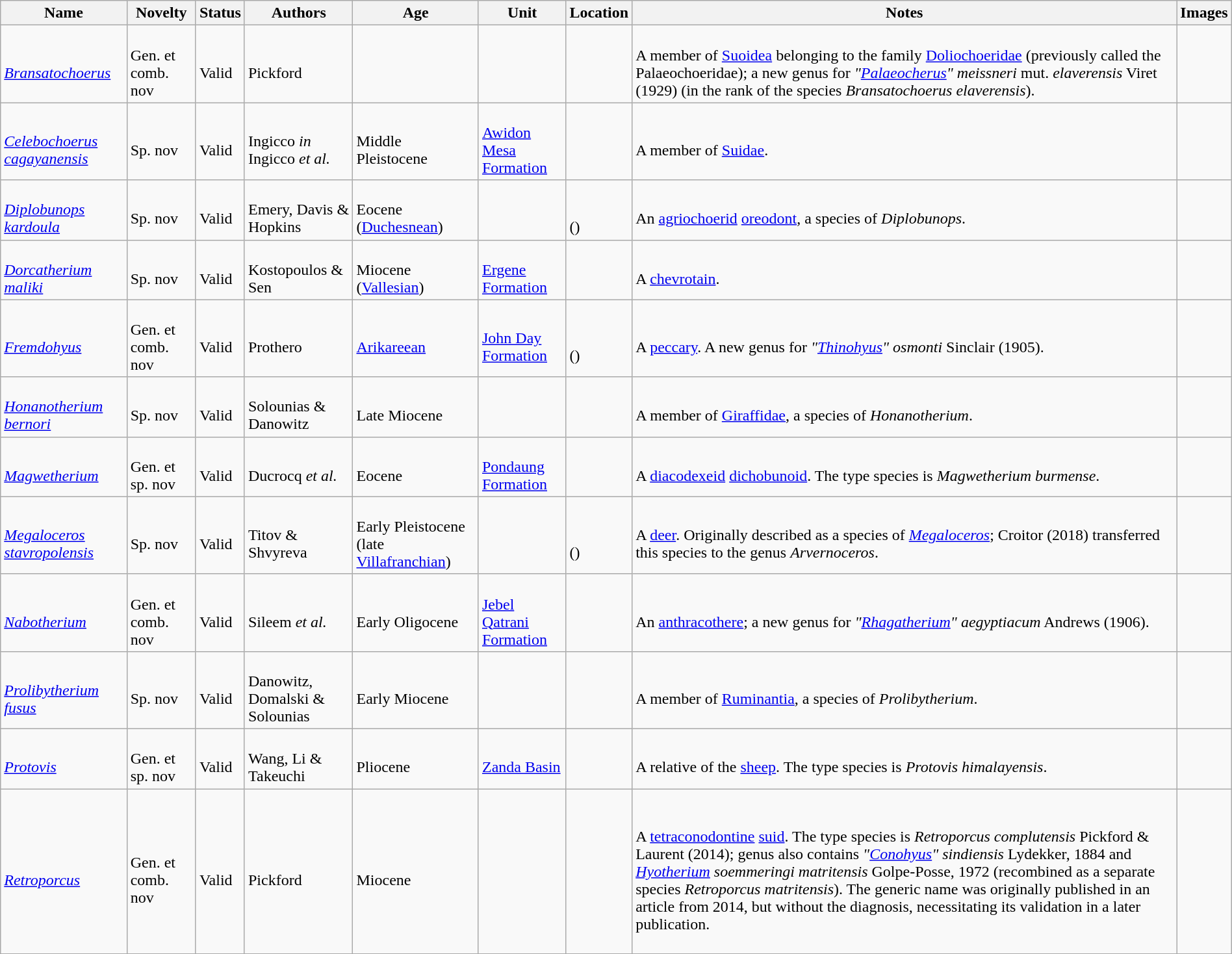<table class="wikitable sortable" align="center" width="100%">
<tr>
<th>Name</th>
<th>Novelty</th>
<th>Status</th>
<th>Authors</th>
<th>Age</th>
<th>Unit</th>
<th>Location</th>
<th>Notes</th>
<th>Images</th>
</tr>
<tr>
<td><br><em><a href='#'>Bransatochoerus</a></em></td>
<td><br>Gen. et comb. nov</td>
<td><br>Valid</td>
<td><br>Pickford</td>
<td></td>
<td></td>
<td><br></td>
<td><br>A member of <a href='#'>Suoidea</a> belonging to the family <a href='#'>Doliochoeridae</a> (previously called the Palaeochoeridae); a new genus for <em>"<a href='#'>Palaeocherus</a>" meissneri</em> mut. <em>elaverensis</em> Viret (1929) (in the rank of the species <em>Bransatochoerus elaverensis</em>).</td>
<td></td>
</tr>
<tr>
<td><br><em><a href='#'>Celebochoerus cagayanensis</a></em></td>
<td><br>Sp. nov</td>
<td><br>Valid</td>
<td><br>Ingicco <em>in</em> Ingicco <em>et al.</em></td>
<td><br>Middle Pleistocene</td>
<td><br><a href='#'>Awidon Mesa Formation</a></td>
<td><br></td>
<td><br>A member of <a href='#'>Suidae</a>.</td>
<td></td>
</tr>
<tr>
<td><br><em><a href='#'>Diplobunops kardoula</a></em></td>
<td><br>Sp. nov</td>
<td><br>Valid</td>
<td><br>Emery, Davis & Hopkins</td>
<td><br>Eocene (<a href='#'>Duchesnean</a>)</td>
<td></td>
<td><br><br>()</td>
<td><br>An <a href='#'>agriochoerid</a> <a href='#'>oreodont</a>, a species of <em>Diplobunops</em>.</td>
<td></td>
</tr>
<tr>
<td><br><em><a href='#'>Dorcatherium maliki</a></em></td>
<td><br>Sp. nov</td>
<td><br>Valid</td>
<td><br>Kostopoulos & Sen</td>
<td><br>Miocene (<a href='#'>Vallesian</a>)</td>
<td><br><a href='#'>Ergene Formation</a></td>
<td><br></td>
<td><br>A <a href='#'>chevrotain</a>.</td>
<td></td>
</tr>
<tr>
<td><br><em><a href='#'>Fremdohyus</a></em></td>
<td><br>Gen. et comb. nov</td>
<td><br>Valid</td>
<td><br>Prothero</td>
<td><br><a href='#'>Arikareean</a></td>
<td><br><a href='#'>John Day Formation</a></td>
<td><br><br>()</td>
<td><br>A <a href='#'>peccary</a>. A new genus for <em>"<a href='#'>Thinohyus</a>" osmonti</em> Sinclair (1905).</td>
<td></td>
</tr>
<tr>
<td><br><em><a href='#'>Honanotherium bernori</a></em></td>
<td><br>Sp. nov</td>
<td><br>Valid</td>
<td><br>Solounias & Danowitz</td>
<td><br>Late Miocene</td>
<td></td>
<td><br></td>
<td><br>A member of <a href='#'>Giraffidae</a>, a species of <em>Honanotherium</em>.</td>
<td></td>
</tr>
<tr>
<td><br><em><a href='#'>Magwetherium</a></em></td>
<td><br>Gen. et sp. nov</td>
<td><br>Valid</td>
<td><br>Ducrocq <em>et al.</em></td>
<td><br>Eocene</td>
<td><br><a href='#'>Pondaung Formation</a></td>
<td><br></td>
<td><br>A <a href='#'>diacodexeid</a> <a href='#'>dichobunoid</a>. The type species is <em>Magwetherium burmense</em>.</td>
<td></td>
</tr>
<tr>
<td><br><em><a href='#'>Megaloceros stavropolensis</a></em></td>
<td><br>Sp. nov</td>
<td><br>Valid</td>
<td><br>Titov & Shvyreva</td>
<td><br>Early Pleistocene (late <a href='#'>Villafranchian</a>)</td>
<td></td>
<td><br><br>()</td>
<td><br>A <a href='#'>deer</a>. Originally described as a species of <em><a href='#'>Megaloceros</a></em>; Croitor (2018) transferred this species to the genus <em>Arvernoceros</em>.</td>
<td></td>
</tr>
<tr>
<td><br><em><a href='#'>Nabotherium</a></em></td>
<td><br>Gen. et comb. nov</td>
<td><br>Valid</td>
<td><br>Sileem <em>et al.</em></td>
<td><br>Early Oligocene</td>
<td><br><a href='#'>Jebel Qatrani Formation</a></td>
<td><br></td>
<td><br>An <a href='#'>anthracothere</a>; a new genus for <em>"<a href='#'>Rhagatherium</a>" aegyptiacum</em> Andrews (1906).</td>
<td></td>
</tr>
<tr>
<td><br><em><a href='#'>Prolibytherium fusus</a></em></td>
<td><br>Sp. nov</td>
<td><br>Valid</td>
<td><br>Danowitz, Domalski & Solounias</td>
<td><br>Early Miocene</td>
<td></td>
<td><br></td>
<td><br>A member of <a href='#'>Ruminantia</a>, a species of <em>Prolibytherium</em>.</td>
<td></td>
</tr>
<tr>
<td><br><em><a href='#'>Protovis</a></em></td>
<td><br>Gen. et sp. nov</td>
<td><br>Valid</td>
<td><br>Wang, Li & Takeuchi</td>
<td><br>Pliocene</td>
<td><br><a href='#'>Zanda Basin</a></td>
<td><br></td>
<td><br>A relative of the <a href='#'>sheep</a>. The type species is <em>Protovis himalayensis</em>.</td>
<td></td>
</tr>
<tr>
<td><br><em><a href='#'>Retroporcus</a></em></td>
<td><br>Gen. et comb. nov</td>
<td><br>Valid</td>
<td><br>Pickford</td>
<td><br>Miocene</td>
<td></td>
<td><br><br>
<br>
<br>
<br>
<br>
<br>
<br>
<br>
</td>
<td><br>A <a href='#'>tetraconodontine</a> <a href='#'>suid</a>. The type species is <em>Retroporcus complutensis</em> Pickford & Laurent (2014); genus also contains <em>"<a href='#'>Conohyus</a>" sindiensis</em> Lydekker, 1884 and <em><a href='#'>Hyotherium</a> soemmeringi matritensis</em> Golpe-Posse, 1972 (recombined as a separate species <em>Retroporcus matritensis</em>). The generic name was originally published in an article from 2014, but without the diagnosis, necessitating its validation in a later publication.</td>
<td></td>
</tr>
<tr>
</tr>
</table>
